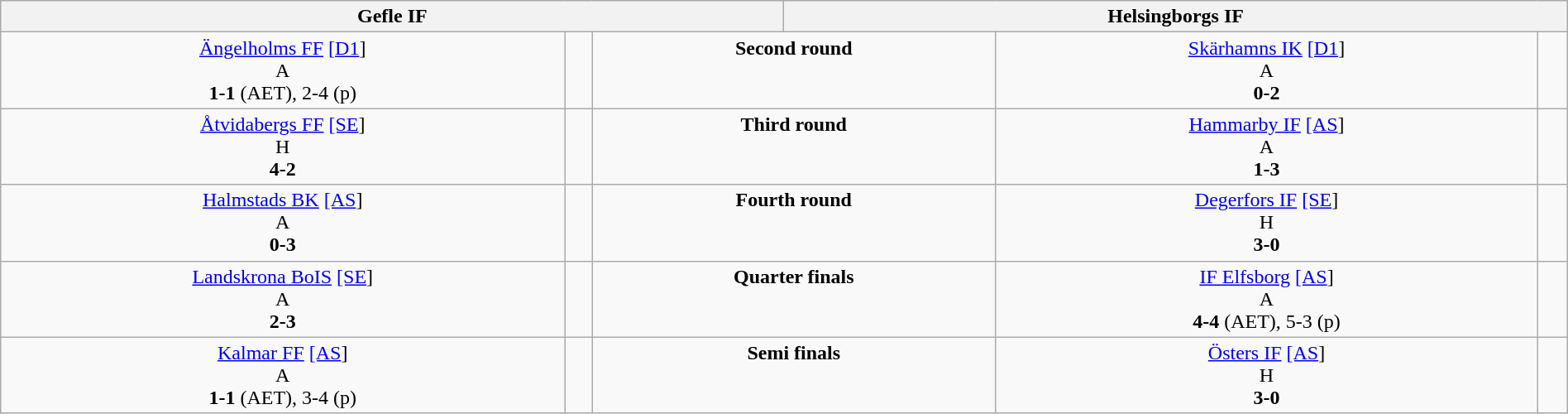<table width=100% border=0 class=wikitable>
<tr valign=to>
<th colspan=3 width=45%>Gefle IF</th>
<th colspan=3 width=45%>Helsingborgs IF</th>
</tr>
<tr valign=top align=center>
<td><a href='#'>Ängelholms FF</a> <a href='#'>[D1</a>]<br>A<br><strong>1-1</strong> (AET), 2-4 (p)</td>
<td align=left></td>
<td colspan=2><strong>Second round</strong></td>
<td><a href='#'>Skärhamns IK</a> <a href='#'>[D1</a>]<br>A<br><strong>0-2</strong></td>
<td align=left></td>
</tr>
<tr valign=top align=center>
<td><a href='#'>Åtvidabergs FF</a> <a href='#'>[SE</a>]<br>H<br><strong>4-2</strong></td>
<td align=left></td>
<td colspan=2><strong>Third round</strong></td>
<td><a href='#'>Hammarby IF</a> <a href='#'>[AS</a>]<br>A<br><strong>1-3</strong></td>
<td align=left></td>
</tr>
<tr valign=top align=center>
<td><a href='#'>Halmstads BK</a> <a href='#'>[AS</a>]<br>A<br><strong>0-3</strong></td>
<td align=left></td>
<td colspan=2><strong>Fourth round</strong></td>
<td><a href='#'>Degerfors IF</a> <a href='#'>[SE</a>]<br>H<br><strong>3-0</strong></td>
<td align=left></td>
</tr>
<tr valign=top align=center>
<td><a href='#'>Landskrona BoIS</a> <a href='#'>[SE</a>]<br>A<br><strong>2-3</strong></td>
<td align=left></td>
<td colspan=2><strong>Quarter finals</strong></td>
<td><a href='#'>IF Elfsborg</a> <a href='#'>[AS</a>]<br>A<br><strong>4-4</strong> (AET), 5-3 (p)</td>
<td align=left></td>
</tr>
<tr valign=top align=center>
<td><a href='#'>Kalmar FF</a> <a href='#'>[AS</a>]<br>A<br><strong>1-1</strong> (AET), 3-4 (p)</td>
<td align=left></td>
<td colspan=2><strong>Semi finals</strong></td>
<td><a href='#'>Östers IF</a> <a href='#'>[AS</a>]<br>H<br><strong>3-0</strong></td>
<td align=left></td>
</tr>
</table>
